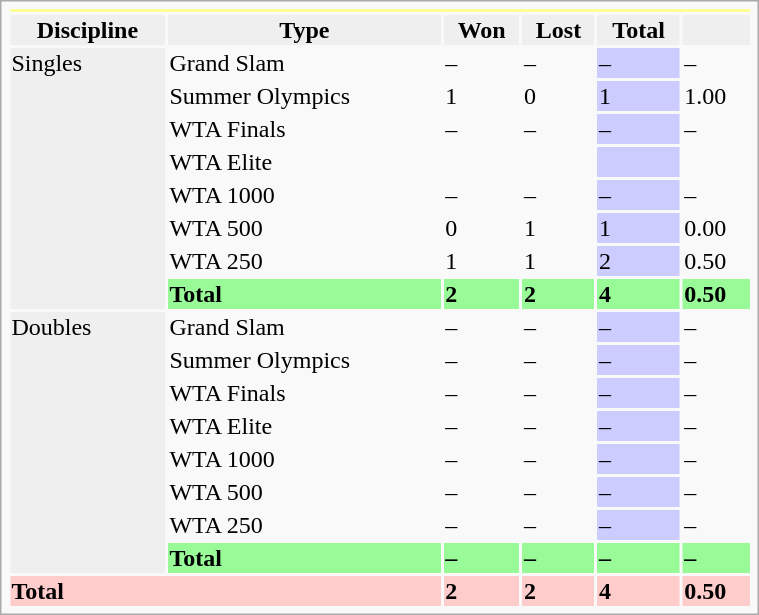<table class="infobox vcard vevent" width="40%">
<tr bgcolor=FFFF99>
<th colspan=6></th>
</tr>
<tr style=background:#efefef;font-weight:bold>
<th>Discipline</th>
<th>Type</th>
<th>Won</th>
<th>Lost</th>
<th>Total</th>
<th></th>
</tr>
<tr>
<td rowspan="8" bgcolor=efefef>Singles</td>
<td>Grand Slam</td>
<td>–</td>
<td>–</td>
<td bgcolor="CCCCFF">–</td>
<td>–</td>
</tr>
<tr>
<td>Summer Olympics</td>
<td>1</td>
<td>0</td>
<td bgcolor="CCCCFF">1</td>
<td>1.00</td>
</tr>
<tr>
<td>WTA Finals</td>
<td>–</td>
<td>–</td>
<td bgcolor="CCCCFF">–</td>
<td>–</td>
</tr>
<tr>
<td>WTA Elite</td>
<td></td>
<td></td>
<td bgcolor="CCCCFF"></td>
<td></td>
</tr>
<tr>
<td>WTA 1000</td>
<td>–</td>
<td>–</td>
<td bgcolor="CCCCFF">–</td>
<td>–</td>
</tr>
<tr>
<td>WTA 500</td>
<td>0</td>
<td>1</td>
<td bgcolor="CCCCFF">1</td>
<td>0.00</td>
</tr>
<tr>
<td>WTA 250</td>
<td>1</td>
<td>1</td>
<td bgcolor="CCCCFF">2</td>
<td>0.50</td>
</tr>
<tr style=background:#98FB98;font-weight:bold>
<td><strong>Total</strong></td>
<td>2</td>
<td>2</td>
<td>4</td>
<td>0.50</td>
</tr>
<tr>
<td rowspan="8" bgcolor=efefef>Doubles</td>
<td>Grand Slam</td>
<td>–</td>
<td>–</td>
<td bgcolor="CCCCFF">–</td>
<td>–</td>
</tr>
<tr>
<td>Summer Olympics</td>
<td>–</td>
<td>–</td>
<td bgcolor="CCCCFF">–</td>
<td>–</td>
</tr>
<tr>
<td>WTA Finals</td>
<td>–</td>
<td>–</td>
<td bgcolor="CCCCFF">–</td>
<td>–</td>
</tr>
<tr>
<td>WTA Elite</td>
<td>–</td>
<td>–</td>
<td bgcolor="CCCCFF">–</td>
<td>–</td>
</tr>
<tr>
<td>WTA 1000</td>
<td>–</td>
<td>–</td>
<td bgcolor="CCCCFF">–</td>
<td>–</td>
</tr>
<tr>
<td>WTA 500</td>
<td>–</td>
<td>–</td>
<td bgcolor="CCCCFF">–</td>
<td>–</td>
</tr>
<tr>
<td>WTA 250</td>
<td>–</td>
<td>–</td>
<td bgcolor="CCCCFF">–</td>
<td>–</td>
</tr>
<tr style=background:#98FB98;font-weight:bold>
<td>Total</td>
<td>–</td>
<td>–</td>
<td>–</td>
<td>–</td>
</tr>
<tr style=background:#FCC;font-weight:bold>
<td colspan="2">Total</td>
<td>2</td>
<td>2</td>
<td>4</td>
<td>0.50</td>
</tr>
</table>
